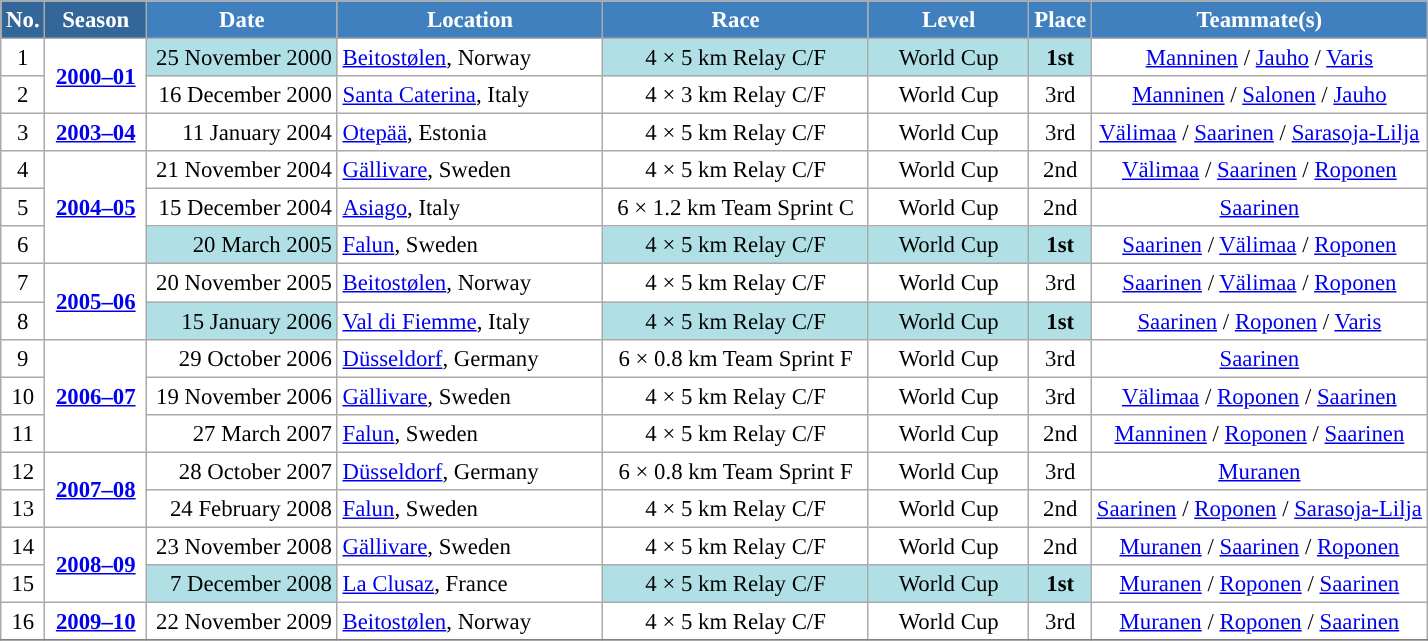<table class="wikitable sortable" style="font-size:95%; text-align:center; border:grey solid 1px; border-collapse:collapse; background:#ffffff;">
<tr style="background:#efefef;">
<th style="background-color:#369; color:white;">No.</th>
<th style="background-color:#369; color:white;">Season</th>
<th style="background-color:#4180be; color:white; width:120px;">Date</th>
<th style="background-color:#4180be; color:white; width:170px;">Location</th>
<th style="background-color:#4180be; color:white; width:170px;">Race</th>
<th style="background-color:#4180be; color:white; width:100px;">Level</th>
<th style="background-color:#4180be; color:white;">Place</th>
<th style="background-color:#4180be; color:white;">Teammate(s)</th>
</tr>
<tr>
<td align=center>1</td>
<td rowspan=2 align=center><strong><a href='#'>2000–01</a></strong></td>
<td bgcolor="#BOEOE6" align=right>25 November 2000</td>
<td align=left> <a href='#'>Beitostølen</a>, Norway</td>
<td bgcolor="#BOEOE6">4 × 5 km Relay C/F</td>
<td bgcolor="#BOEOE6">World Cup</td>
<td bgcolor="#BOEOE6"><strong>1st</strong></td>
<td><a href='#'>Manninen</a> / <a href='#'>Jauho</a> / <a href='#'>Varis</a></td>
</tr>
<tr>
<td align=center>2</td>
<td align=right>16 December 2000</td>
<td align=left>  <a href='#'>Santa Caterina</a>, Italy</td>
<td>4 × 3 km Relay C/F</td>
<td>World Cup</td>
<td>3rd</td>
<td><a href='#'>Manninen</a> / <a href='#'>Salonen</a> / <a href='#'>Jauho</a></td>
</tr>
<tr>
<td align=center>3</td>
<td rowspan=1 align=center><strong> <a href='#'>2003–04</a> </strong></td>
<td align=right>11 January 2004</td>
<td align=left> <a href='#'>Otepää</a>, Estonia</td>
<td>4 × 5 km Relay C/F</td>
<td>World Cup</td>
<td>3rd</td>
<td><a href='#'>Välimaa</a> / <a href='#'>Saarinen</a> / <a href='#'>Sarasoja-Lilja</a></td>
</tr>
<tr>
<td align=center>4</td>
<td rowspan=3 align=center><strong> <a href='#'>2004–05</a> </strong></td>
<td align=right>21 November 2004</td>
<td align=left> <a href='#'>Gällivare</a>, Sweden</td>
<td>4 × 5 km Relay C/F</td>
<td>World Cup</td>
<td>2nd</td>
<td><a href='#'>Välimaa</a> / <a href='#'>Saarinen</a> / <a href='#'>Roponen</a></td>
</tr>
<tr>
<td align=center>5</td>
<td align=right>15 December 2004</td>
<td align=left>  <a href='#'>Asiago</a>, Italy</td>
<td>6 × 1.2 km Team Sprint C</td>
<td>World Cup</td>
<td>2nd</td>
<td><a href='#'>Saarinen</a></td>
</tr>
<tr>
<td align=center>6</td>
<td bgcolor="#BOEOE6" align=right>20 March 2005</td>
<td align=left> <a href='#'>Falun</a>, Sweden</td>
<td bgcolor="#BOEOE6">4 × 5 km Relay C/F</td>
<td bgcolor="#BOEOE6">World Cup</td>
<td bgcolor="#BOEOE6"><strong>1st</strong></td>
<td><a href='#'>Saarinen</a> / <a href='#'>Välimaa</a> / <a href='#'>Roponen</a></td>
</tr>
<tr>
<td align=center>7</td>
<td rowspan=2 align=center><strong> <a href='#'>2005–06</a> </strong></td>
<td align=right>20 November 2005</td>
<td align=left> <a href='#'>Beitostølen</a>, Norway</td>
<td>4 × 5 km Relay C/F</td>
<td>World Cup</td>
<td>3rd</td>
<td><a href='#'>Saarinen</a> / <a href='#'>Välimaa</a> / <a href='#'>Roponen</a></td>
</tr>
<tr>
<td align=center>8</td>
<td bgcolor="#BOEOE6" align=right>15 January 2006</td>
<td align=left> <a href='#'>Val di Fiemme</a>, Italy</td>
<td bgcolor="#BOEOE6">4 × 5 km Relay C/F</td>
<td bgcolor="#BOEOE6">World Cup</td>
<td bgcolor="#BOEOE6"><strong>1st</strong></td>
<td><a href='#'>Saarinen</a> / <a href='#'>Roponen</a> / <a href='#'>Varis</a></td>
</tr>
<tr>
<td align=center>9</td>
<td rowspan=3 align=center><strong> <a href='#'>2006–07</a> </strong></td>
<td align=right>29 October 2006</td>
<td align=left> <a href='#'>Düsseldorf</a>, Germany</td>
<td>6 × 0.8 km Team Sprint F</td>
<td>World Cup</td>
<td>3rd</td>
<td><a href='#'>Saarinen</a></td>
</tr>
<tr>
<td align=center>10</td>
<td align=right>19 November 2006</td>
<td align=left>  <a href='#'>Gällivare</a>, Sweden</td>
<td>4 × 5 km Relay C/F</td>
<td>World Cup</td>
<td>3rd</td>
<td><a href='#'>Välimaa</a> / <a href='#'>Roponen</a> / <a href='#'>Saarinen</a></td>
</tr>
<tr>
<td align=center>11</td>
<td align=right>27 March 2007</td>
<td align=left>  <a href='#'>Falun</a>, Sweden</td>
<td>4 × 5 km Relay C/F</td>
<td>World Cup</td>
<td>2nd</td>
<td><a href='#'>Manninen</a> / <a href='#'>Roponen</a> /  <a href='#'>Saarinen</a></td>
</tr>
<tr>
<td align=center>12</td>
<td rowspan=2 align=center><strong> <a href='#'>2007–08</a> </strong></td>
<td align=right>28 October 2007</td>
<td align=left> <a href='#'>Düsseldorf</a>, Germany</td>
<td>6 × 0.8 km Team Sprint F</td>
<td>World Cup</td>
<td>3rd</td>
<td><a href='#'>Muranen</a></td>
</tr>
<tr>
<td align=center>13</td>
<td align=right>24 February 2008</td>
<td align=left>  <a href='#'>Falun</a>, Sweden</td>
<td>4 × 5 km Relay C/F</td>
<td>World Cup</td>
<td>2nd</td>
<td><a href='#'>Saarinen</a> / <a href='#'>Roponen</a> / <a href='#'>Sarasoja-Lilja</a></td>
</tr>
<tr>
<td align=center>14</td>
<td rowspan=2 align=center><strong> <a href='#'>2008–09</a> </strong></td>
<td align=right>23 November 2008</td>
<td align=left> <a href='#'>Gällivare</a>, Sweden</td>
<td>4 × 5 km Relay C/F</td>
<td>World Cup</td>
<td>2nd</td>
<td><a href='#'>Muranen</a> / <a href='#'>Saarinen</a> / <a href='#'>Roponen</a></td>
</tr>
<tr>
<td align=center>15</td>
<td bgcolor="#BOEOE6" align=right>7 December 2008</td>
<td align=left> <a href='#'>La Clusaz</a>, France</td>
<td bgcolor="#BOEOE6">4 × 5 km Relay C/F</td>
<td bgcolor="#BOEOE6">World Cup</td>
<td bgcolor="#BOEOE6"><strong>1st</strong></td>
<td><a href='#'>Muranen</a> / <a href='#'>Roponen</a> / <a href='#'>Saarinen</a></td>
</tr>
<tr>
<td align=center>16</td>
<td rowspan=1 align=center><strong> <a href='#'>2009–10</a> </strong></td>
<td align=right>22 November 2009</td>
<td align=left> <a href='#'>Beitostølen</a>, Norway</td>
<td>4 × 5 km Relay C/F</td>
<td>World Cup</td>
<td>3rd</td>
<td><a href='#'>Muranen</a> / <a href='#'>Roponen</a> / <a href='#'>Saarinen</a></td>
</tr>
<tr>
</tr>
</table>
